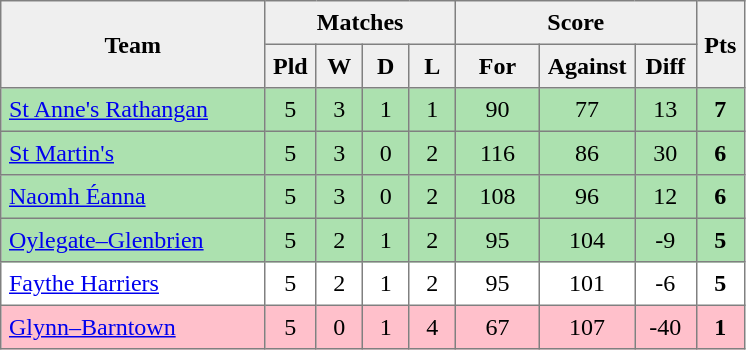<table style=border-collapse:collapse border=1 cellspacing=0 cellpadding=5>
<tr align=center bgcolor=#efefef>
<th rowspan=2 width=165>Team</th>
<th colspan=4>Matches</th>
<th colspan=3>Score</th>
<th rowspan=2width=20>Pts</th>
</tr>
<tr align=center bgcolor=#efefef>
<th width=20>Pld</th>
<th width=20>W</th>
<th width=20>D</th>
<th width=20>L</th>
<th width=45>For</th>
<th width=45>Against</th>
<th width=30>Diff</th>
</tr>
<tr align=center style="background:#ACE1AF;">
<td style="text-align:left;"><a href='#'>St Anne's Rathangan</a></td>
<td>5</td>
<td>3</td>
<td>1</td>
<td>1</td>
<td>90</td>
<td>77</td>
<td>13</td>
<td><strong>7</strong></td>
</tr>
<tr align=center style="background:#ACE1AF;">
<td style="text-align:left;"><a href='#'>St Martin's</a></td>
<td>5</td>
<td>3</td>
<td>0</td>
<td>2</td>
<td>116</td>
<td>86</td>
<td>30</td>
<td><strong>6</strong></td>
</tr>
<tr align=center style="background:#ACE1AF;">
<td style="text-align:left;"><a href='#'>Naomh Éanna</a></td>
<td>5</td>
<td>3</td>
<td>0</td>
<td>2</td>
<td>108</td>
<td>96</td>
<td>12</td>
<td><strong>6</strong></td>
</tr>
<tr align=center style="background:#ACE1AF;">
<td style="text-align:left;"><a href='#'>Oylegate–Glenbrien</a></td>
<td>5</td>
<td>2</td>
<td>1</td>
<td>2</td>
<td>95</td>
<td>104</td>
<td>-9</td>
<td><strong>5</strong></td>
</tr>
<tr align=center>
<td style="text-align:left;"><a href='#'>Faythe Harriers</a></td>
<td>5</td>
<td>2</td>
<td>1</td>
<td>2</td>
<td>95</td>
<td>101</td>
<td>-6</td>
<td><strong>5</strong></td>
</tr>
<tr align=center style="background:#FFC0CB;">
<td style="text-align:left;"><a href='#'>Glynn–Barntown</a></td>
<td>5</td>
<td>0</td>
<td>1</td>
<td>4</td>
<td>67</td>
<td>107</td>
<td>-40</td>
<td><strong>1</strong></td>
</tr>
</table>
